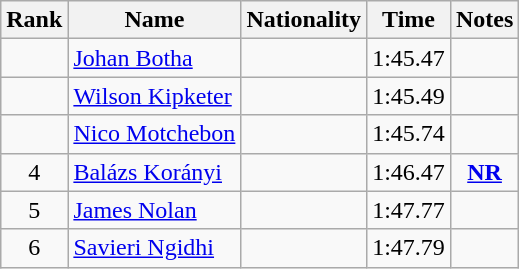<table class="wikitable sortable" style="text-align:center">
<tr>
<th>Rank</th>
<th>Name</th>
<th>Nationality</th>
<th>Time</th>
<th>Notes</th>
</tr>
<tr>
<td></td>
<td style="text-align:left;"><a href='#'>Johan Botha</a></td>
<td align=left></td>
<td>1:45.47</td>
<td></td>
</tr>
<tr>
<td></td>
<td style="text-align:left;"><a href='#'>Wilson Kipketer</a></td>
<td align=left></td>
<td>1:45.49</td>
<td></td>
</tr>
<tr>
<td></td>
<td style="text-align:left;"><a href='#'>Nico Motchebon</a></td>
<td align=left></td>
<td>1:45.74</td>
<td></td>
</tr>
<tr>
<td>4</td>
<td style="text-align:left;"><a href='#'>Balázs Korányi</a></td>
<td align=left></td>
<td>1:46.47</td>
<td><strong><a href='#'>NR</a></strong></td>
</tr>
<tr>
<td>5</td>
<td style="text-align:left;"><a href='#'>James Nolan</a></td>
<td align=left></td>
<td>1:47.77</td>
<td></td>
</tr>
<tr>
<td>6</td>
<td style="text-align:left;"><a href='#'>Savieri Ngidhi</a></td>
<td align=left></td>
<td>1:47.79</td>
<td></td>
</tr>
</table>
